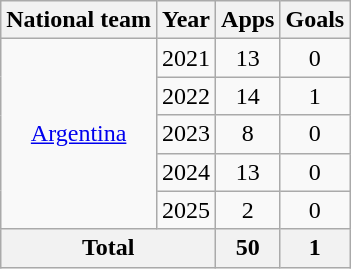<table class="wikitable" style="text-align:center">
<tr>
<th>National team</th>
<th>Year</th>
<th>Apps</th>
<th>Goals</th>
</tr>
<tr>
<td rowspan="5"><a href='#'>Argentina</a></td>
<td>2021</td>
<td>13</td>
<td>0</td>
</tr>
<tr>
<td>2022</td>
<td>14</td>
<td>1</td>
</tr>
<tr>
<td>2023</td>
<td>8</td>
<td>0</td>
</tr>
<tr>
<td>2024</td>
<td>13</td>
<td>0</td>
</tr>
<tr>
<td>2025</td>
<td>2</td>
<td>0</td>
</tr>
<tr>
<th colspan="2">Total</th>
<th>50</th>
<th>1</th>
</tr>
</table>
